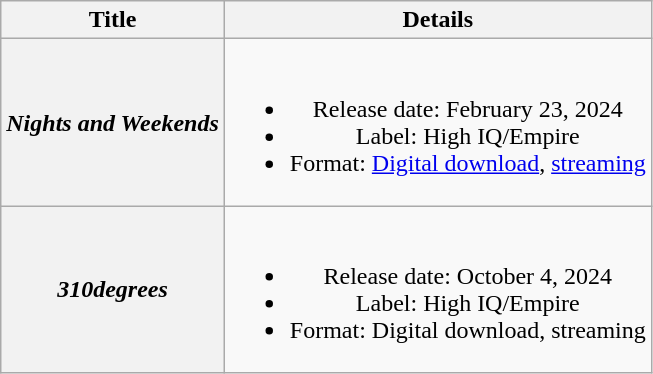<table class="wikitable plainrowheaders" style="text-align:center;">
<tr>
<th scope="col">Title</th>
<th scope="col">Details</th>
</tr>
<tr>
<th scope="row"><em>Nights and Weekends</em></th>
<td><br><ul><li>Release date: February 23, 2024</li><li>Label: High IQ/Empire</li><li>Format: <a href='#'>Digital download</a>, <a href='#'>streaming</a></li></ul></td>
</tr>
<tr>
<th scope="row"><em>310degrees</em></th>
<td><br><ul><li>Release date: October 4, 2024</li><li>Label: High IQ/Empire</li><li>Format: Digital download, streaming</li></ul></td>
</tr>
</table>
